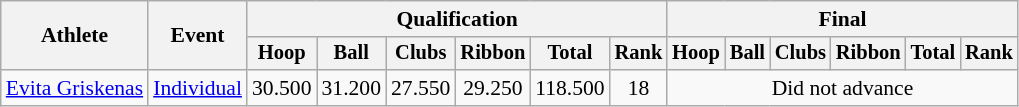<table class=wikitable style=font-size:90%>
<tr>
<th rowspan=2>Athlete</th>
<th rowspan=2>Event</th>
<th colspan=6>Qualification</th>
<th colspan=6>Final</th>
</tr>
<tr style=font-size:95%>
<th>Hoop</th>
<th>Ball</th>
<th>Clubs</th>
<th>Ribbon</th>
<th>Total</th>
<th>Rank</th>
<th>Hoop</th>
<th>Ball</th>
<th>Clubs</th>
<th>Ribbon</th>
<th>Total</th>
<th>Rank</th>
</tr>
<tr align=center>
<td align=left><a href='#'>Evita Griskenas</a></td>
<td align=left><a href='#'>Individual</a></td>
<td>30.500</td>
<td>31.200</td>
<td>27.550</td>
<td>29.250</td>
<td>118.500</td>
<td>18</td>
<td colspan=6>Did not advance</td>
</tr>
</table>
